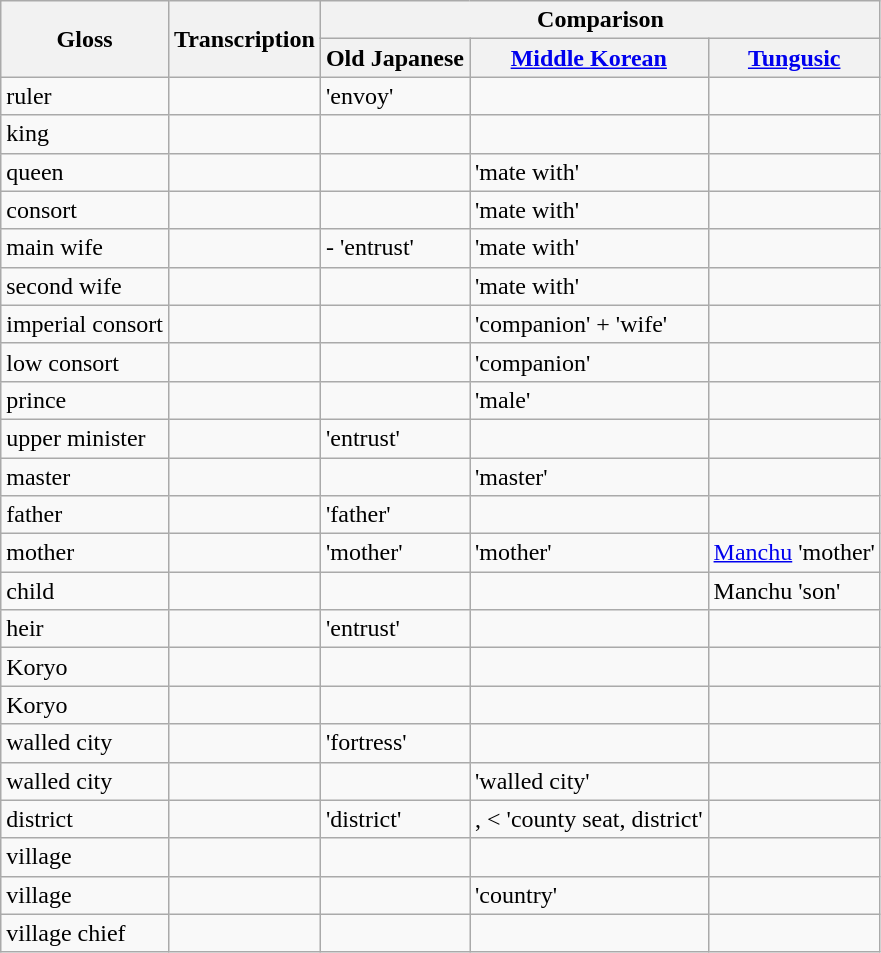<table class="wikitable">
<tr>
<th rowspan="2">Gloss</th>
<th rowspan="2">Transcription</th>
<th colspan="3">Comparison</th>
</tr>
<tr>
<th>Old Japanese</th>
<th><a href='#'>Middle Korean</a></th>
<th><a href='#'>Tungusic</a></th>
</tr>
<tr>
<td>ruler</td>
<td></td>
<td> 'envoy'</td>
<td></td>
<td></td>
</tr>
<tr>
<td>king</td>
<td></td>
<td></td>
<td></td>
<td></td>
</tr>
<tr>
<td>queen</td>
<td></td>
<td></td>
<td> 'mate with'</td>
<td></td>
</tr>
<tr>
<td>consort</td>
<td></td>
<td></td>
<td> 'mate with'</td>
<td></td>
</tr>
<tr>
<td>main wife</td>
<td></td>
<td>- 'entrust'</td>
<td> 'mate with'</td>
<td></td>
</tr>
<tr>
<td>second wife</td>
<td></td>
<td></td>
<td> 'mate with'</td>
<td></td>
</tr>
<tr>
<td>imperial consort</td>
<td></td>
<td></td>
<td> 'companion' +  'wife'</td>
<td></td>
</tr>
<tr>
<td>low consort</td>
<td></td>
<td></td>
<td> 'companion'</td>
<td></td>
</tr>
<tr>
<td>prince</td>
<td></td>
<td></td>
<td> 'male'</td>
<td></td>
</tr>
<tr>
<td>upper minister</td>
<td></td>
<td> 'entrust'</td>
<td></td>
<td></td>
</tr>
<tr>
<td>master</td>
<td></td>
<td></td>
<td> 'master'</td>
<td></td>
</tr>
<tr>
<td>father</td>
<td></td>
<td> 'father'</td>
<td></td>
<td></td>
</tr>
<tr>
<td>mother</td>
<td></td>
<td> 'mother'</td>
<td> 'mother'</td>
<td><a href='#'>Manchu</a>  'mother'</td>
</tr>
<tr>
<td>child</td>
<td></td>
<td></td>
<td></td>
<td>Manchu  'son'</td>
</tr>
<tr>
<td>heir</td>
<td></td>
<td> 'entrust'</td>
<td></td>
<td></td>
</tr>
<tr>
<td>Koryo</td>
<td></td>
<td></td>
<td></td>
<td></td>
</tr>
<tr>
<td>Koryo</td>
<td></td>
<td></td>
<td></td>
<td></td>
</tr>
<tr>
<td>walled city</td>
<td></td>
<td> 'fortress'</td>
<td></td>
<td></td>
</tr>
<tr>
<td>walled city</td>
<td></td>
<td></td>
<td> 'walled city'</td>
<td></td>
</tr>
<tr>
<td>district</td>
<td></td>
<td> 'district'</td>
<td>,  <  'county seat, district'</td>
<td></td>
</tr>
<tr>
<td>village</td>
<td></td>
<td></td>
<td></td>
<td></td>
</tr>
<tr>
<td>village</td>
<td></td>
<td></td>
<td> 'country'</td>
<td></td>
</tr>
<tr>
<td>village chief</td>
<td></td>
<td></td>
<td></td>
<td></td>
</tr>
</table>
